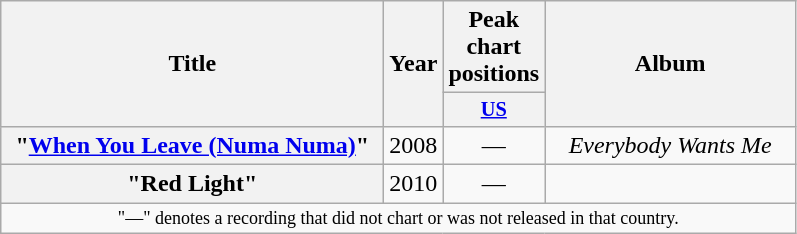<table class="wikitable plainrowheaders" style="text-align:center;">
<tr>
<th scope="col" rowspan="2" style="width:15.5em;">Title</th>
<th scope="col" rowspan="2" style="width:1em;">Year</th>
<th scope="col">Peak chart positions</th>
<th scope="col" rowspan="2" style="width:10em;">Album</th>
</tr>
<tr>
<th style="width:2.5em; font-size:85%"><a href='#'>US</a></th>
</tr>
<tr>
<th scope="row">"<a href='#'>When You Leave (Numa Numa)</a>"</th>
<td>2008</td>
<td>—</td>
<td><em>Everybody Wants Me</em></td>
</tr>
<tr>
<th scope="row">"Red Light"</th>
<td>2010</td>
<td>—</td>
<td></td>
</tr>
<tr>
<td colspan="5" style="font-size:9pt">"—" denotes a recording that did not chart or was not released in that country.</td>
</tr>
</table>
